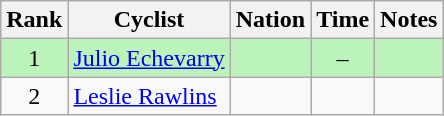<table class="wikitable sortable" style="text-align:center">
<tr>
<th>Rank</th>
<th>Cyclist</th>
<th>Nation</th>
<th>Time</th>
<th>Notes</th>
</tr>
<tr bgcolor=bbf3bb>
<td>1</td>
<td align=left data-sort-value="Echevarry, Julio"><a href='#'>Julio Echevarry</a></td>
<td align=left></td>
<td>–</td>
<td></td>
</tr>
<tr>
<td>2</td>
<td align=left data-sort-value="Rawlins, Leslie"><a href='#'>Leslie Rawlins</a></td>
<td align=left></td>
<td></td>
<td></td>
</tr>
</table>
